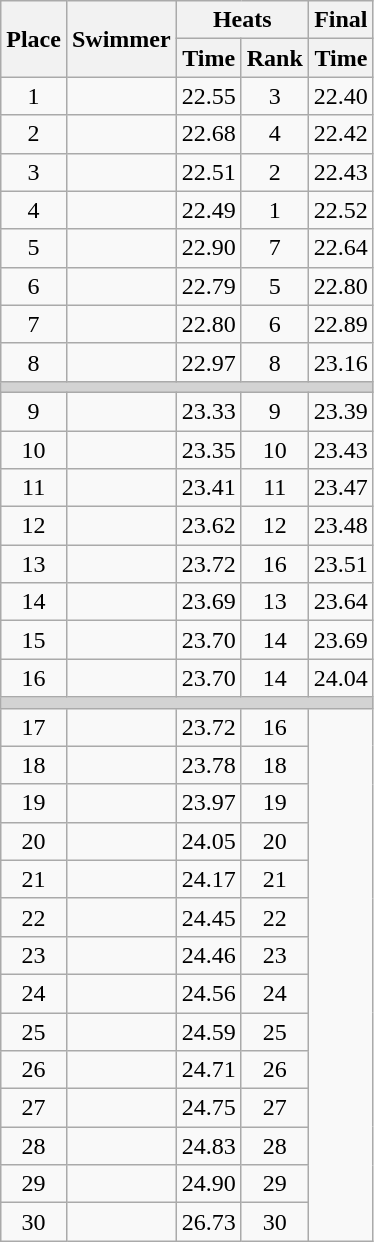<table class="wikitable" style="text-align:center;">
<tr>
<th rowspan="2">Place</th>
<th rowspan="2">Swimmer</th>
<th colspan="2">Heats</th>
<th>Final</th>
</tr>
<tr>
<th>Time</th>
<th>Rank</th>
<th>Time</th>
</tr>
<tr>
<td>1</td>
<td align=left></td>
<td>22.55</td>
<td>3</td>
<td>22.40</td>
</tr>
<tr>
<td>2</td>
<td align=left></td>
<td>22.68</td>
<td>4</td>
<td>22.42</td>
</tr>
<tr>
<td>3</td>
<td align=left></td>
<td>22.51</td>
<td>2</td>
<td>22.43</td>
</tr>
<tr>
<td>4</td>
<td align=left></td>
<td>22.49</td>
<td>1</td>
<td>22.52</td>
</tr>
<tr>
<td>5</td>
<td align=left></td>
<td>22.90</td>
<td>7</td>
<td>22.64</td>
</tr>
<tr>
<td>6</td>
<td align=left></td>
<td>22.79</td>
<td>5</td>
<td>22.80</td>
</tr>
<tr>
<td>7</td>
<td align=left></td>
<td>22.80</td>
<td>6</td>
<td>22.89</td>
</tr>
<tr>
<td>8</td>
<td align=left></td>
<td>22.97</td>
<td>8</td>
<td>23.16</td>
</tr>
<tr>
<td colspan=5 bgcolor=lightgray></td>
</tr>
<tr>
<td>9</td>
<td align=left></td>
<td>23.33</td>
<td>9</td>
<td>23.39</td>
</tr>
<tr>
<td>10</td>
<td align=left></td>
<td>23.35</td>
<td>10</td>
<td>23.43</td>
</tr>
<tr>
<td>11</td>
<td align=left></td>
<td>23.41</td>
<td>11</td>
<td>23.47</td>
</tr>
<tr>
<td>12</td>
<td align=left></td>
<td>23.62</td>
<td>12</td>
<td>23.48</td>
</tr>
<tr>
<td>13</td>
<td align=left></td>
<td>23.72 </td>
<td>16</td>
<td>23.51</td>
</tr>
<tr>
<td>14</td>
<td align=left></td>
<td>23.69</td>
<td>13</td>
<td>23.64</td>
</tr>
<tr>
<td>15</td>
<td align=left></td>
<td>23.70</td>
<td>14</td>
<td>23.69</td>
</tr>
<tr>
<td>16</td>
<td align=left></td>
<td>23.70</td>
<td>14</td>
<td>24.04</td>
</tr>
<tr>
<td colspan=5 bgcolor=lightgray></td>
</tr>
<tr>
<td>17</td>
<td align=left></td>
<td>23.72 </td>
<td>16</td>
</tr>
<tr>
<td>18</td>
<td align=left></td>
<td>23.78</td>
<td>18</td>
</tr>
<tr>
<td>19</td>
<td align=left></td>
<td>23.97</td>
<td>19</td>
</tr>
<tr>
<td>20</td>
<td align=left></td>
<td>24.05</td>
<td>20</td>
</tr>
<tr>
<td>21</td>
<td align=left></td>
<td>24.17</td>
<td>21</td>
</tr>
<tr>
<td>22</td>
<td align=left></td>
<td>24.45</td>
<td>22</td>
</tr>
<tr>
<td>23</td>
<td align=left></td>
<td>24.46</td>
<td>23</td>
</tr>
<tr>
<td>24</td>
<td align=left></td>
<td>24.56</td>
<td>24</td>
</tr>
<tr>
<td>25</td>
<td align=left></td>
<td>24.59</td>
<td>25</td>
</tr>
<tr>
<td>26</td>
<td align=left></td>
<td>24.71</td>
<td>26</td>
</tr>
<tr>
<td>27</td>
<td align=left></td>
<td>24.75</td>
<td>27</td>
</tr>
<tr>
<td>28</td>
<td align=left></td>
<td>24.83</td>
<td>28</td>
</tr>
<tr>
<td>29</td>
<td align=left></td>
<td>24.90</td>
<td>29</td>
</tr>
<tr>
<td>30</td>
<td align=left></td>
<td>26.73</td>
<td>30</td>
</tr>
</table>
